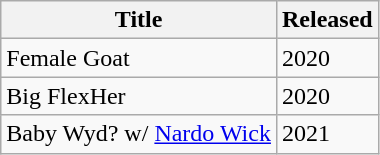<table class="wikitable">
<tr>
<th>Title</th>
<th>Released</th>
</tr>
<tr>
<td>Female Goat</td>
<td>2020</td>
</tr>
<tr>
<td>Big FlexHer</td>
<td>2020</td>
</tr>
<tr>
<td>Baby Wyd? w/ <a href='#'>Nardo Wick</a></td>
<td>2021</td>
</tr>
</table>
